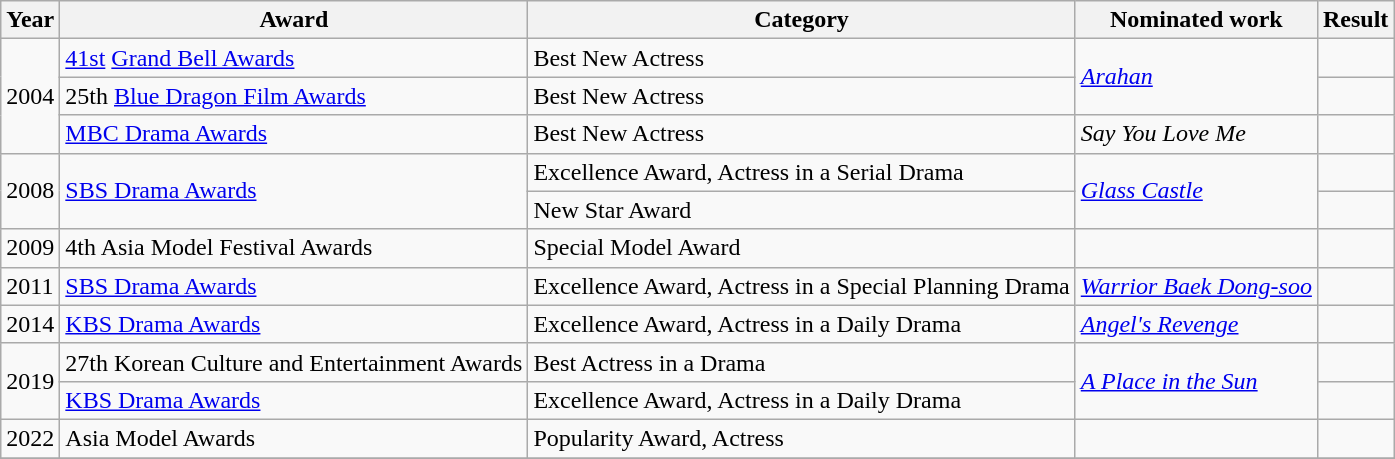<table class="wikitable">
<tr>
<th>Year</th>
<th>Award</th>
<th>Category</th>
<th>Nominated work</th>
<th>Result</th>
</tr>
<tr>
<td rowspan=3>2004</td>
<td><a href='#'>41st</a> <a href='#'>Grand Bell Awards</a></td>
<td>Best New Actress</td>
<td rowspan=2><em><a href='#'>Arahan</a></em></td>
<td></td>
</tr>
<tr>
<td>25th <a href='#'>Blue Dragon Film Awards</a></td>
<td>Best New Actress</td>
<td></td>
</tr>
<tr>
<td><a href='#'>MBC Drama Awards</a></td>
<td>Best New Actress</td>
<td><em>Say You Love Me</em></td>
<td></td>
</tr>
<tr>
<td rowspan=2>2008</td>
<td rowspan=2><a href='#'>SBS Drama Awards</a></td>
<td>Excellence Award, Actress in a Serial Drama</td>
<td rowspan=2><em><a href='#'>Glass Castle</a></em></td>
<td></td>
</tr>
<tr>
<td>New Star Award</td>
<td></td>
</tr>
<tr>
<td>2009</td>
<td>4th Asia Model Festival Awards</td>
<td>Special Model Award</td>
<td></td>
<td></td>
</tr>
<tr>
<td>2011</td>
<td><a href='#'>SBS Drama Awards</a></td>
<td>Excellence Award, Actress in a Special Planning Drama</td>
<td><em><a href='#'>Warrior Baek Dong-soo</a></em></td>
<td></td>
</tr>
<tr>
<td>2014</td>
<td><a href='#'>KBS Drama Awards</a></td>
<td>Excellence Award, Actress in a Daily Drama</td>
<td><em><a href='#'>Angel's Revenge</a></em></td>
<td></td>
</tr>
<tr>
<td rowspan=2>2019</td>
<td>27th Korean Culture and Entertainment Awards</td>
<td>Best Actress in a Drama</td>
<td rowspan=2><em><a href='#'>A Place in the Sun</a></em></td>
<td></td>
</tr>
<tr>
<td><a href='#'>KBS Drama Awards</a></td>
<td>Excellence Award, Actress in a Daily Drama</td>
<td></td>
</tr>
<tr>
<td>2022</td>
<td>Asia Model Awards</td>
<td>Popularity Award, Actress</td>
<td></td>
<td></td>
</tr>
<tr>
</tr>
</table>
